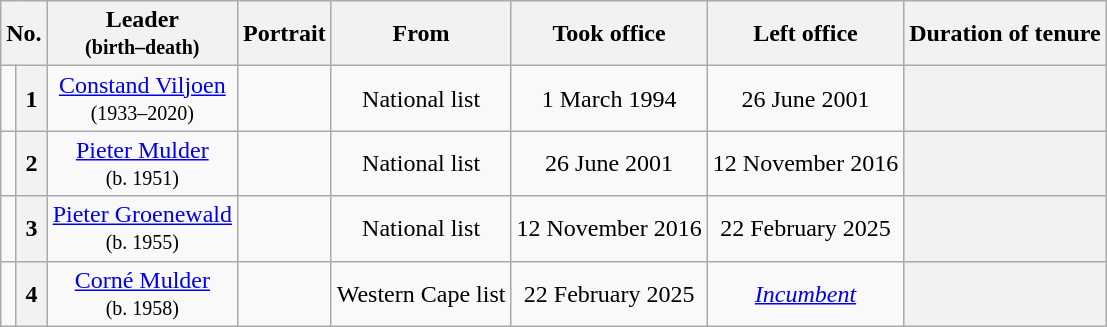<table class="wikitable" style="text-align:center">
<tr>
<th colspan=2>No.</th>
<th>Leader<br><small>(birth–death)</small></th>
<th>Portrait</th>
<th>From</th>
<th>Took office</th>
<th>Left office</th>
<th>Duration of tenure</th>
</tr>
<tr>
<td bgcolor=></td>
<th>1</th>
<td><a href='#'>Constand Viljoen</a><br><small>(1933–2020)</small></td>
<td></td>
<td>National list</td>
<td>1 March 1994</td>
<td>26 June 2001</td>
<th style="font-size:90%; font-weight:normal"></th>
</tr>
<tr>
<td bgcolor=></td>
<th>2</th>
<td><a href='#'>Pieter Mulder</a><br><small>(b. 1951)</small></td>
<td></td>
<td>National list</td>
<td>26 June 2001</td>
<td>12 November 2016</td>
<th style="font-size:90%; font-weight:normal"></th>
</tr>
<tr>
<td bgcolor=></td>
<th>3</th>
<td><a href='#'>Pieter Groenewald</a><br><small>(b. 1955)</small></td>
<td></td>
<td>National list</td>
<td>12 November 2016</td>
<td>22 February 2025</td>
<th style="font-size:90%; font-weight:normal"></th>
</tr>
<tr>
<td bgcolor=></td>
<th>4</th>
<td><a href='#'>Corné Mulder</a><br><small>(b. 1958)</small></td>
<td></td>
<td>Western Cape list</td>
<td>22 February 2025</td>
<td><em><a href='#'>Incumbent</a></em></td>
<th style="font-size:90%; font-weight:normal"></th>
</tr>
</table>
